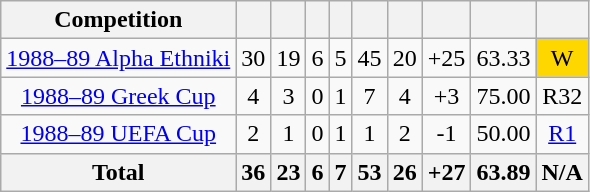<table class="wikitable" style="text-align:center">
<tr>
<th>Competition</th>
<th></th>
<th></th>
<th></th>
<th></th>
<th></th>
<th></th>
<th></th>
<th></th>
<th></th>
</tr>
<tr>
<td><a href='#'>1988–89 Alpha Ethniki</a></td>
<td>30</td>
<td>19</td>
<td>6</td>
<td>5</td>
<td>45</td>
<td>20</td>
<td>+25</td>
<td>63.33</td>
<td bgcolor=#FFD700>W</td>
</tr>
<tr>
<td><a href='#'>1988–89 Greek Cup</a></td>
<td>4</td>
<td>3</td>
<td>0</td>
<td>1</td>
<td>7</td>
<td>4</td>
<td>+3</td>
<td>75.00</td>
<td>R32</td>
</tr>
<tr>
<td><a href='#'>1988–89 UEFA Cup</a></td>
<td>2</td>
<td>1</td>
<td>0</td>
<td>1</td>
<td>1</td>
<td>2</td>
<td>-1</td>
<td>50.00</td>
<td><a href='#'>R1</a></td>
</tr>
<tr>
<th>Total</th>
<th>36</th>
<th>23</th>
<th>6</th>
<th>7</th>
<th>53</th>
<th>26</th>
<th>+27</th>
<th>63.89</th>
<th>N/A</th>
</tr>
</table>
